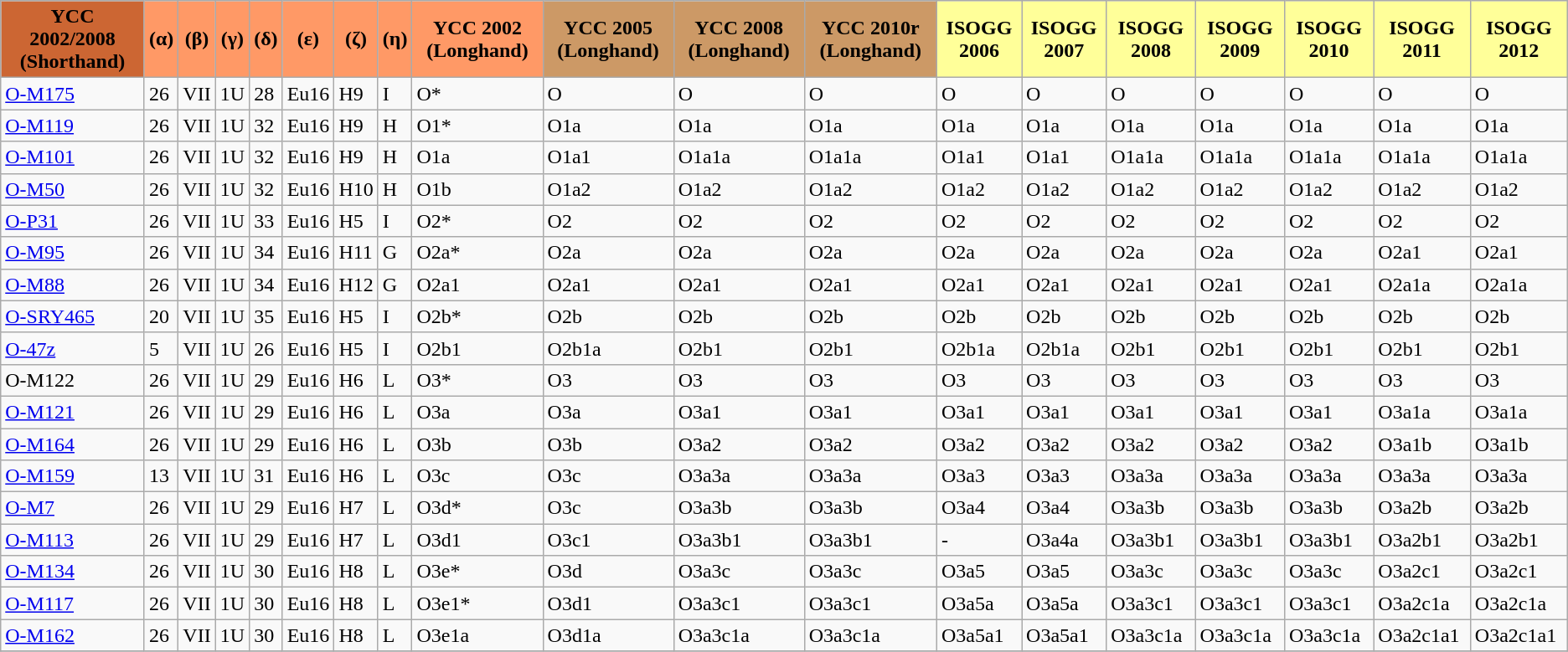<table class="wikitable">
<tr>
<th align="center" style="background:#c63;"><strong>YCC 2002/2008 (Shorthand)</strong></th>
<th align="center" style="background:#f96;"><strong>(α)</strong></th>
<th align="center" style="background:#f96;"><strong>(β)</strong></th>
<th align="center" style="background:#f96;"><strong>(γ)</strong></th>
<td align="center" style="background:#f96;"><strong>(δ)</strong></td>
<td align="center" style="background:#f96;"><strong>(ε)</strong></td>
<td align="center" style="background:#f96;"><strong>(ζ)</strong></td>
<td align="center" style="background:#f96"><strong>(η)</strong></td>
<td align="center" style="background:#f96"><strong>YCC 2002 (Longhand)</strong></td>
<td align="center" style="background:#c96;"><strong>YCC 2005 (Longhand)</strong></td>
<td align="center" style="background:#c96;"><strong>YCC 2008 (Longhand)</strong></td>
<td align="center" style="background:#c96;"><strong>YCC 2010r (Longhand)</strong></td>
<td align="center" style="background:#ff9;"><strong>ISOGG 2006</strong></td>
<td align="center" style="background:#ff9;"><strong>ISOGG 2007</strong></td>
<td align="center" style="background:#ff9;"><strong>ISOGG 2008</strong></td>
<td align="center" style="background:#ff9;"><strong>ISOGG 2009</strong></td>
<td align="center" style="background:#ff9;"><strong>ISOGG 2010</strong></td>
<td align="center" style="background:#ff9;"><strong>ISOGG 2011</strong></td>
<td align="center" style="background:#ff9;"><strong>ISOGG 2012</strong></td>
</tr>
<tr>
<td><a href='#'>O-M175</a></td>
<td>26</td>
<td>VII</td>
<td>1U</td>
<td>28</td>
<td>Eu16</td>
<td>H9</td>
<td>I</td>
<td>O*</td>
<td>O</td>
<td>O</td>
<td>O</td>
<td>O</td>
<td>O</td>
<td>O</td>
<td>O</td>
<td>O</td>
<td>O</td>
<td>O</td>
</tr>
<tr>
<td><a href='#'>O-M119</a></td>
<td>26</td>
<td>VII</td>
<td>1U</td>
<td>32</td>
<td>Eu16</td>
<td>H9</td>
<td>H</td>
<td>O1*</td>
<td>O1a</td>
<td>O1a</td>
<td>O1a</td>
<td>O1a</td>
<td>O1a</td>
<td>O1a</td>
<td>O1a</td>
<td>O1a</td>
<td>O1a</td>
<td>O1a</td>
</tr>
<tr>
<td><a href='#'>O-M101</a></td>
<td>26</td>
<td>VII</td>
<td>1U</td>
<td>32</td>
<td>Eu16</td>
<td>H9</td>
<td>H</td>
<td>O1a</td>
<td>O1a1</td>
<td>O1a1a</td>
<td>O1a1a</td>
<td>O1a1</td>
<td>O1a1</td>
<td>O1a1a</td>
<td>O1a1a</td>
<td>O1a1a</td>
<td>O1a1a</td>
<td>O1a1a</td>
</tr>
<tr>
<td><a href='#'>O-M50</a></td>
<td>26</td>
<td>VII</td>
<td>1U</td>
<td>32</td>
<td>Eu16</td>
<td>H10</td>
<td>H</td>
<td>O1b</td>
<td>O1a2</td>
<td>O1a2</td>
<td>O1a2</td>
<td>O1a2</td>
<td>O1a2</td>
<td>O1a2</td>
<td>O1a2</td>
<td>O1a2</td>
<td>O1a2</td>
<td>O1a2</td>
</tr>
<tr>
<td><a href='#'>O-P31</a></td>
<td>26</td>
<td>VII</td>
<td>1U</td>
<td>33</td>
<td>Eu16</td>
<td>H5</td>
<td>I</td>
<td>O2*</td>
<td>O2</td>
<td>O2</td>
<td>O2</td>
<td>O2</td>
<td>O2</td>
<td>O2</td>
<td>O2</td>
<td>O2</td>
<td>O2</td>
<td>O2</td>
</tr>
<tr>
<td><a href='#'>O-M95</a></td>
<td>26</td>
<td>VII</td>
<td>1U</td>
<td>34</td>
<td>Eu16</td>
<td>H11</td>
<td>G</td>
<td>O2a*</td>
<td>O2a</td>
<td>O2a</td>
<td>O2a</td>
<td>O2a</td>
<td>O2a</td>
<td>O2a</td>
<td>O2a</td>
<td>O2a</td>
<td>O2a1</td>
<td>O2a1</td>
</tr>
<tr>
<td><a href='#'>O-M88</a></td>
<td>26</td>
<td>VII</td>
<td>1U</td>
<td>34</td>
<td>Eu16</td>
<td>H12</td>
<td>G</td>
<td>O2a1</td>
<td>O2a1</td>
<td>O2a1</td>
<td>O2a1</td>
<td>O2a1</td>
<td>O2a1</td>
<td>O2a1</td>
<td>O2a1</td>
<td>O2a1</td>
<td>O2a1a</td>
<td>O2a1a</td>
</tr>
<tr>
<td><a href='#'>O-SRY465</a></td>
<td>20</td>
<td>VII</td>
<td>1U</td>
<td>35</td>
<td>Eu16</td>
<td>H5</td>
<td>I</td>
<td>O2b*</td>
<td>O2b</td>
<td>O2b</td>
<td>O2b</td>
<td>O2b</td>
<td>O2b</td>
<td>O2b</td>
<td>O2b</td>
<td>O2b</td>
<td>O2b</td>
<td>O2b</td>
</tr>
<tr>
<td><a href='#'>O-47z</a></td>
<td>5</td>
<td>VII</td>
<td>1U</td>
<td>26</td>
<td>Eu16</td>
<td>H5</td>
<td>I</td>
<td>O2b1</td>
<td>O2b1a</td>
<td>O2b1</td>
<td>O2b1</td>
<td>O2b1a</td>
<td>O2b1a</td>
<td>O2b1</td>
<td>O2b1</td>
<td>O2b1</td>
<td>O2b1</td>
<td>O2b1</td>
</tr>
<tr>
<td>O-M122</td>
<td>26</td>
<td>VII</td>
<td>1U</td>
<td>29</td>
<td>Eu16</td>
<td>H6</td>
<td>L</td>
<td>O3*</td>
<td>O3</td>
<td>O3</td>
<td>O3</td>
<td>O3</td>
<td>O3</td>
<td>O3</td>
<td>O3</td>
<td>O3</td>
<td>O3</td>
<td>O3</td>
</tr>
<tr>
<td><a href='#'>O-M121</a></td>
<td>26</td>
<td>VII</td>
<td>1U</td>
<td>29</td>
<td>Eu16</td>
<td>H6</td>
<td>L</td>
<td>O3a</td>
<td>O3a</td>
<td>O3a1</td>
<td>O3a1</td>
<td>O3a1</td>
<td>O3a1</td>
<td>O3a1</td>
<td>O3a1</td>
<td>O3a1</td>
<td>O3a1a</td>
<td>O3a1a</td>
</tr>
<tr>
<td><a href='#'>O-M164</a></td>
<td>26</td>
<td>VII</td>
<td>1U</td>
<td>29</td>
<td>Eu16</td>
<td>H6</td>
<td>L</td>
<td>O3b</td>
<td>O3b</td>
<td>O3a2</td>
<td>O3a2</td>
<td>O3a2</td>
<td>O3a2</td>
<td>O3a2</td>
<td>O3a2</td>
<td>O3a2</td>
<td>O3a1b</td>
<td>O3a1b</td>
</tr>
<tr>
<td><a href='#'>O-M159</a></td>
<td>13</td>
<td>VII</td>
<td>1U</td>
<td>31</td>
<td>Eu16</td>
<td>H6</td>
<td>L</td>
<td>O3c</td>
<td>O3c</td>
<td>O3a3a</td>
<td>O3a3a</td>
<td>O3a3</td>
<td>O3a3</td>
<td>O3a3a</td>
<td>O3a3a</td>
<td>O3a3a</td>
<td>O3a3a</td>
<td>O3a3a</td>
</tr>
<tr>
<td><a href='#'>O-M7</a></td>
<td>26</td>
<td>VII</td>
<td>1U</td>
<td>29</td>
<td>Eu16</td>
<td>H7</td>
<td>L</td>
<td>O3d*</td>
<td>O3c</td>
<td>O3a3b</td>
<td>O3a3b</td>
<td>O3a4</td>
<td>O3a4</td>
<td>O3a3b</td>
<td>O3a3b</td>
<td>O3a3b</td>
<td>O3a2b</td>
<td>O3a2b</td>
</tr>
<tr>
<td><a href='#'>O-M113</a></td>
<td>26</td>
<td>VII</td>
<td>1U</td>
<td>29</td>
<td>Eu16</td>
<td>H7</td>
<td>L</td>
<td>O3d1</td>
<td>O3c1</td>
<td>O3a3b1</td>
<td>O3a3b1</td>
<td>-</td>
<td>O3a4a</td>
<td>O3a3b1</td>
<td>O3a3b1</td>
<td>O3a3b1</td>
<td>O3a2b1</td>
<td>O3a2b1</td>
</tr>
<tr>
<td><a href='#'>O-M134</a></td>
<td>26</td>
<td>VII</td>
<td>1U</td>
<td>30</td>
<td>Eu16</td>
<td>H8</td>
<td>L</td>
<td>O3e*</td>
<td>O3d</td>
<td>O3a3c</td>
<td>O3a3c</td>
<td>O3a5</td>
<td>O3a5</td>
<td>O3a3c</td>
<td>O3a3c</td>
<td>O3a3c</td>
<td>O3a2c1</td>
<td>O3a2c1</td>
</tr>
<tr>
<td><a href='#'>O-M117</a></td>
<td>26</td>
<td>VII</td>
<td>1U</td>
<td>30</td>
<td>Eu16</td>
<td>H8</td>
<td>L</td>
<td>O3e1*</td>
<td>O3d1</td>
<td>O3a3c1</td>
<td>O3a3c1</td>
<td>O3a5a</td>
<td>O3a5a</td>
<td>O3a3c1</td>
<td>O3a3c1</td>
<td>O3a3c1</td>
<td>O3a2c1a</td>
<td>O3a2c1a</td>
</tr>
<tr>
<td><a href='#'>O-M162</a></td>
<td>26</td>
<td>VII</td>
<td>1U</td>
<td>30</td>
<td>Eu16</td>
<td>H8</td>
<td>L</td>
<td>O3e1a</td>
<td>O3d1a</td>
<td>O3a3c1a</td>
<td>O3a3c1a</td>
<td>O3a5a1</td>
<td>O3a5a1</td>
<td>O3a3c1a</td>
<td>O3a3c1a</td>
<td>O3a3c1a</td>
<td>O3a2c1a1</td>
<td>O3a2c1a1</td>
</tr>
<tr>
</tr>
</table>
